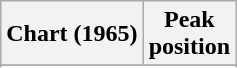<table class="wikitable sortable plainrowheaders">
<tr>
<th scope="col">Chart (1965)</th>
<th scope="col">Peak<br>position</th>
</tr>
<tr>
</tr>
<tr>
</tr>
</table>
